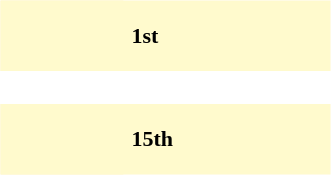<table border = "0" style = "float:right;">
<tr>
<td></td>
</tr>
<tr>
<td><div><br><table cellspacing="0" style="width: 220px; background:#fffacd;">
<tr>
<td style="width: 80px; height: 45px; background:#fffacd; "></td>
<td style="font-size:11pt; padding: 4pt; line-height: 1.25em; color:black;"><strong>1st</strong></td>
</tr>
</table>
</div></td>
</tr>
<tr>
<td><div><br><table cellspacing="0" style="width: 220px; background:#fffacd;">
<tr>
<td style="width: 80px; height: 45px; background:#fffacd; "></td>
<td style="font-size:11pt; padding: 4pt; line-height: 1.25em; color:black;"><strong>15th</strong></td>
</tr>
</table>
</div></td>
</tr>
</table>
